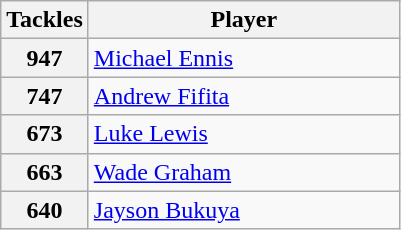<table class="wikitable" style="text-align:left;">
<tr>
<th width=50>Tackles</th>
<th width=200>Player</th>
</tr>
<tr>
<th>947</th>
<td> <a href='#'>Michael Ennis</a></td>
</tr>
<tr>
<th>747</th>
<td> <a href='#'>Andrew Fifita</a></td>
</tr>
<tr>
<th>673</th>
<td> <a href='#'>Luke Lewis</a></td>
</tr>
<tr>
<th>663</th>
<td> <a href='#'>Wade Graham</a></td>
</tr>
<tr>
<th>640</th>
<td> <a href='#'>Jayson Bukuya</a></td>
</tr>
</table>
